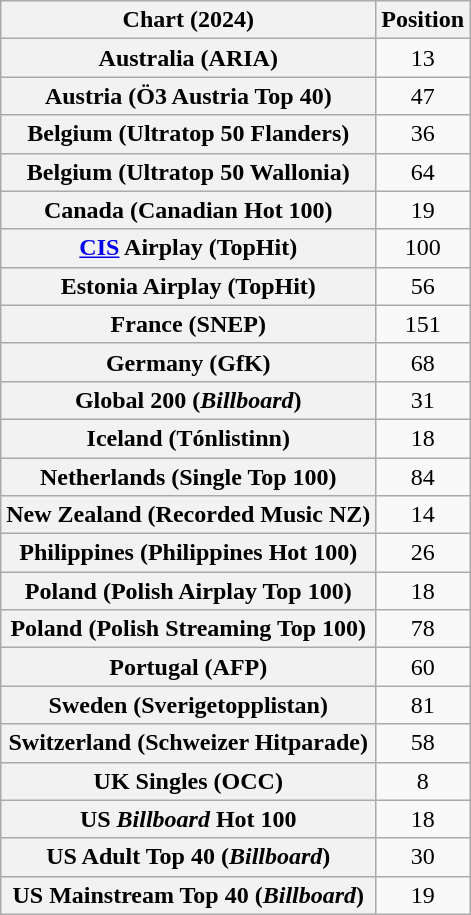<table class="wikitable sortable plainrowheaders" style="text-align:center">
<tr>
<th scope="col">Chart (2024)</th>
<th scope="col">Position</th>
</tr>
<tr>
<th scope="row">Australia (ARIA)</th>
<td>13</td>
</tr>
<tr>
<th scope="row">Austria (Ö3 Austria Top 40)</th>
<td>47</td>
</tr>
<tr>
<th scope="row">Belgium (Ultratop 50 Flanders)</th>
<td>36</td>
</tr>
<tr>
<th scope="row">Belgium (Ultratop 50 Wallonia)</th>
<td>64</td>
</tr>
<tr>
<th scope="row">Canada (Canadian Hot 100)</th>
<td>19</td>
</tr>
<tr>
<th scope="row"><a href='#'>CIS</a> Airplay (TopHit)</th>
<td>100</td>
</tr>
<tr>
<th scope="row">Estonia Airplay (TopHit)</th>
<td>56</td>
</tr>
<tr>
<th scope="row">France (SNEP)</th>
<td>151</td>
</tr>
<tr>
<th scope="row">Germany (GfK)</th>
<td>68</td>
</tr>
<tr>
<th scope="row">Global 200 (<em>Billboard</em>)</th>
<td>31</td>
</tr>
<tr>
<th scope="row">Iceland (Tónlistinn)</th>
<td>18</td>
</tr>
<tr>
<th scope="row">Netherlands (Single Top 100)</th>
<td>84</td>
</tr>
<tr>
<th scope="row">New Zealand (Recorded Music NZ)</th>
<td>14</td>
</tr>
<tr>
<th scope="row">Philippines (Philippines Hot 100)</th>
<td>26</td>
</tr>
<tr>
<th scope="row">Poland (Polish Airplay Top 100)</th>
<td>18</td>
</tr>
<tr>
<th scope="row">Poland (Polish Streaming Top 100)</th>
<td>78</td>
</tr>
<tr>
<th scope="row">Portugal (AFP)</th>
<td>60</td>
</tr>
<tr>
<th scope="row">Sweden (Sverigetopplistan)</th>
<td>81</td>
</tr>
<tr>
<th scope="row">Switzerland (Schweizer Hitparade)</th>
<td>58</td>
</tr>
<tr>
<th scope="row">UK Singles (OCC)</th>
<td>8</td>
</tr>
<tr>
<th scope="row">US <em>Billboard</em> Hot 100</th>
<td>18</td>
</tr>
<tr>
<th scope="row">US Adult Top 40 (<em>Billboard</em>)</th>
<td>30</td>
</tr>
<tr>
<th scope="row">US Mainstream Top 40 (<em>Billboard</em>)</th>
<td>19</td>
</tr>
</table>
